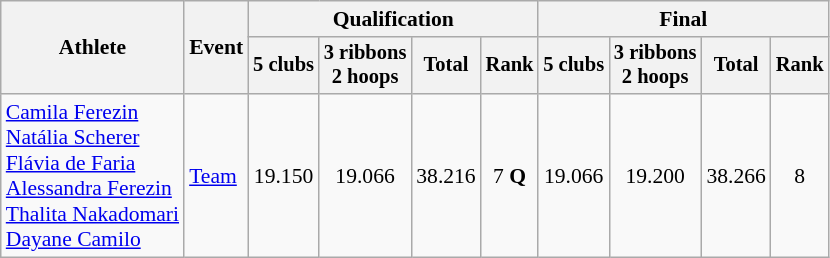<table class=wikitable style=font-size:90%;text-align:center>
<tr>
<th rowspan=2>Athlete</th>
<th rowspan=2>Event</th>
<th colspan=4>Qualification</th>
<th colspan=4>Final</th>
</tr>
<tr style=font-size:95%>
<th>5 clubs</th>
<th>3 ribbons<br>2 hoops</th>
<th>Total</th>
<th>Rank</th>
<th>5 clubs</th>
<th>3 ribbons<br>2 hoops</th>
<th>Total</th>
<th>Rank</th>
</tr>
<tr>
<td align=left><a href='#'>Camila Ferezin</a><br><a href='#'>Natália Scherer</a><br><a href='#'>Flávia de Faria</a><br><a href='#'>Alessandra Ferezin</a><br><a href='#'>Thalita Nakadomari</a><br><a href='#'>Dayane Camilo</a></td>
<td align=left><a href='#'>Team</a></td>
<td>19.150</td>
<td>19.066</td>
<td>38.216</td>
<td>7 <strong>Q</strong></td>
<td>19.066</td>
<td>19.200</td>
<td>38.266</td>
<td>8</td>
</tr>
</table>
